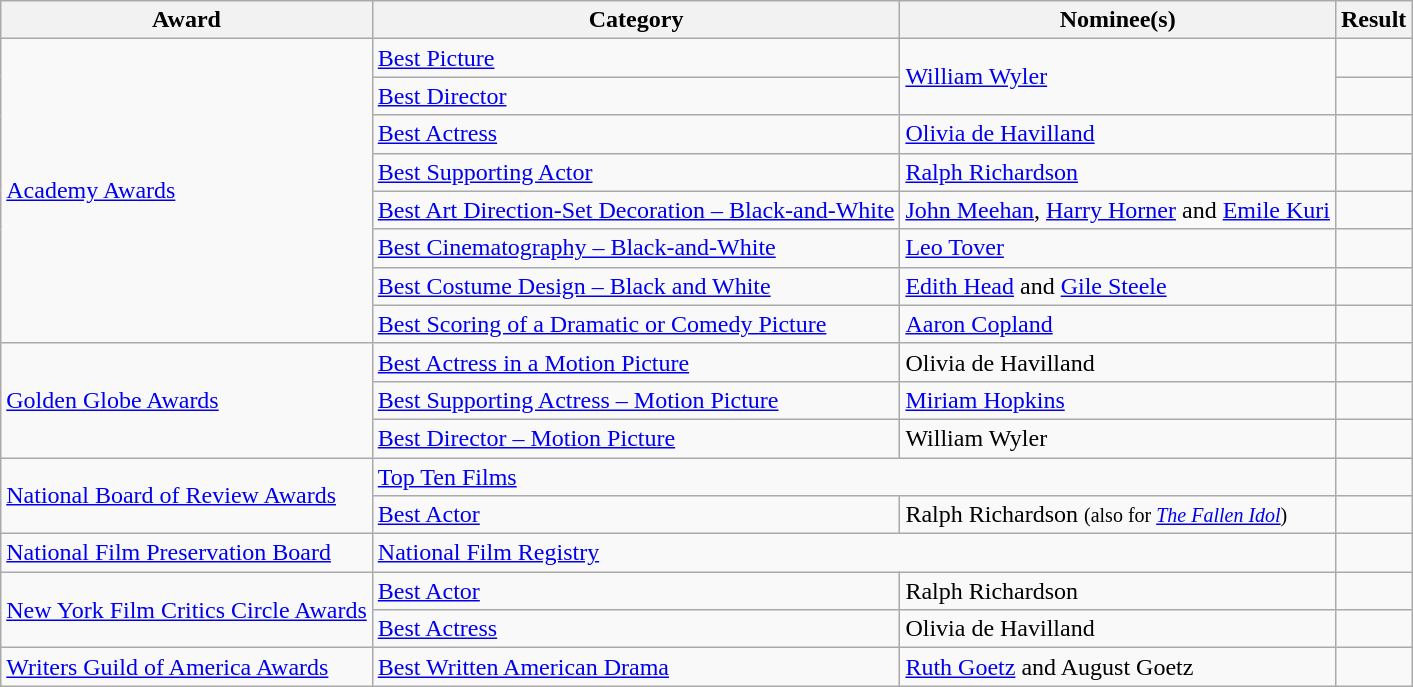<table class="wikitable plainrowheaders">
<tr>
<th>Award</th>
<th>Category</th>
<th>Nominee(s)</th>
<th>Result</th>
</tr>
<tr>
<td rowspan="8"><a href='#'>Academy Awards</a></td>
<td><a href='#'>Best Picture</a></td>
<td rowspan="2"><a href='#'>William Wyler</a></td>
<td></td>
</tr>
<tr>
<td><a href='#'>Best Director</a></td>
<td></td>
</tr>
<tr>
<td><a href='#'>Best Actress</a></td>
<td><a href='#'>Olivia de Havilland</a></td>
<td></td>
</tr>
<tr>
<td><a href='#'>Best Supporting Actor</a></td>
<td><a href='#'>Ralph Richardson</a></td>
<td></td>
</tr>
<tr>
<td><a href='#'>Best Art Direction-Set Decoration – Black-and-White</a></td>
<td><a href='#'>John Meehan</a>, <a href='#'>Harry Horner</a> and <a href='#'>Emile Kuri</a></td>
<td></td>
</tr>
<tr>
<td><a href='#'>Best Cinematography – Black-and-White</a></td>
<td><a href='#'>Leo Tover</a></td>
<td></td>
</tr>
<tr>
<td><a href='#'>Best Costume Design – Black and White</a></td>
<td><a href='#'>Edith Head</a> and <a href='#'>Gile Steele</a></td>
<td></td>
</tr>
<tr>
<td><a href='#'>Best Scoring of a Dramatic or Comedy Picture</a></td>
<td><a href='#'>Aaron Copland</a></td>
<td></td>
</tr>
<tr>
<td rowspan="3"><a href='#'>Golden Globe Awards</a></td>
<td><a href='#'>Best Actress in a Motion Picture</a></td>
<td>Olivia de Havilland</td>
<td></td>
</tr>
<tr>
<td><a href='#'>Best Supporting Actress – Motion Picture</a></td>
<td><a href='#'>Miriam Hopkins</a></td>
<td></td>
</tr>
<tr>
<td><a href='#'>Best Director – Motion Picture</a></td>
<td>William Wyler</td>
<td></td>
</tr>
<tr>
<td rowspan="2"><a href='#'>National Board of Review Awards</a></td>
<td colspan="2"><a href='#'>Top Ten Films</a></td>
<td></td>
</tr>
<tr>
<td><a href='#'>Best Actor</a></td>
<td>Ralph Richardson <small>(also for <em><a href='#'>The Fallen Idol</a></em>)</small></td>
<td></td>
</tr>
<tr>
<td><a href='#'>National Film Preservation Board</a></td>
<td colspan="2"><a href='#'>National Film Registry</a></td>
<td></td>
</tr>
<tr>
<td rowspan="2"><a href='#'>New York Film Critics Circle Awards</a></td>
<td><a href='#'>Best Actor</a></td>
<td>Ralph Richardson</td>
<td></td>
</tr>
<tr>
<td><a href='#'>Best Actress</a></td>
<td>Olivia de Havilland</td>
<td></td>
</tr>
<tr>
<td><a href='#'>Writers Guild of America Awards</a></td>
<td><a href='#'>Best Written American Drama</a></td>
<td><a href='#'>Ruth Goetz</a> and August Goetz</td>
<td></td>
</tr>
</table>
